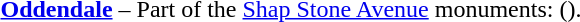<table border="0">
<tr>
<td></td>
<td><strong><a href='#'>Oddendale</a></strong> – Part of the <a href='#'>Shap Stone Avenue</a> monuments: ().</td>
</tr>
</table>
